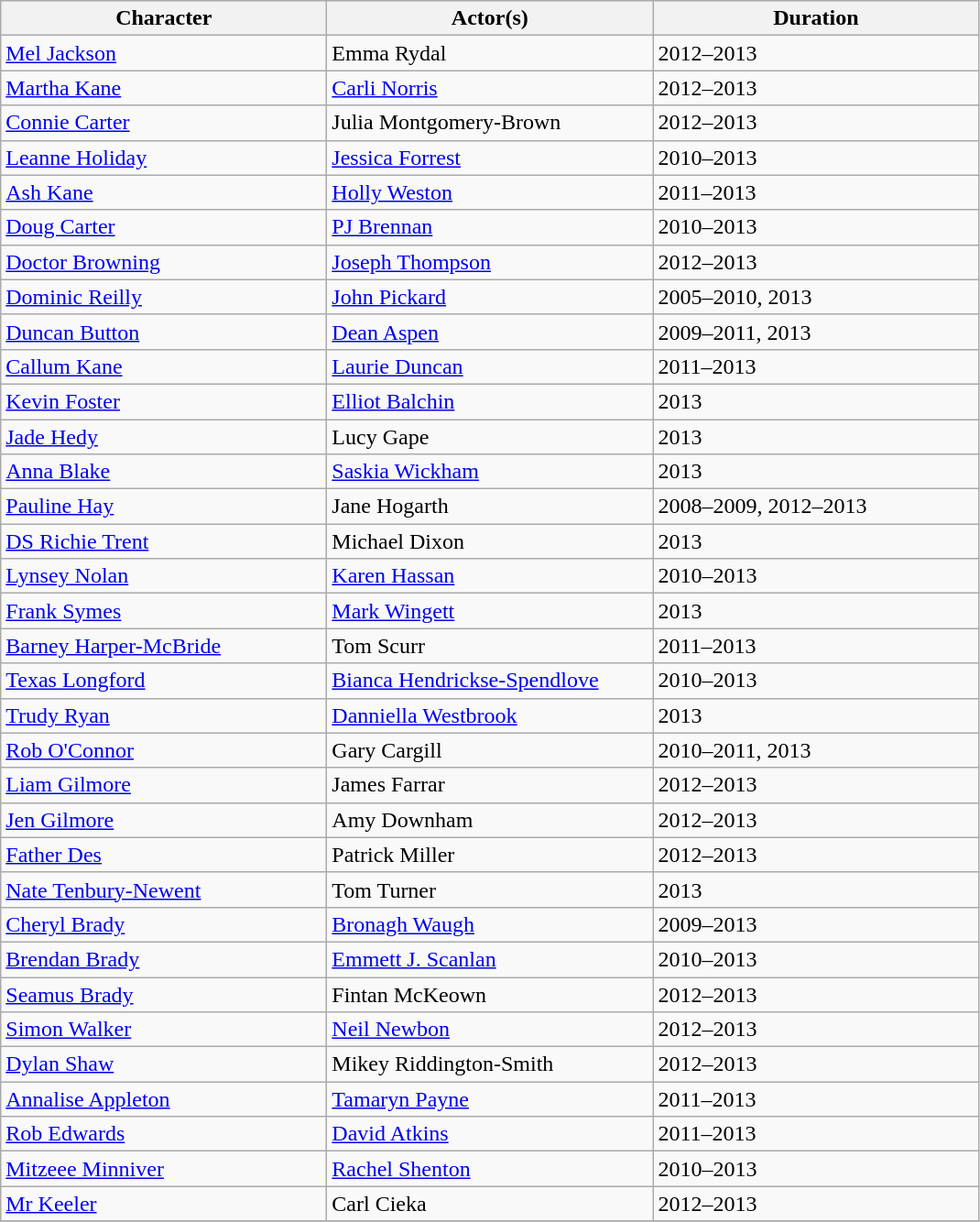<table class="wikitable sortable sticky-header">
<tr>
<th scope="col" style="width:230px;">Character</th>
<th scope="col" style="width:230px;">Actor(s)</th>
<th scope="col" style="width:230px;">Duration</th>
</tr>
<tr>
<td><a href='#'>Mel Jackson</a></td>
<td>Emma Rydal</td>
<td>2012–2013</td>
</tr>
<tr>
<td><a href='#'>Martha Kane</a></td>
<td><a href='#'>Carli Norris</a></td>
<td>2012–2013</td>
</tr>
<tr>
<td><a href='#'>Connie Carter</a></td>
<td>Julia Montgomery-Brown</td>
<td>2012–2013</td>
</tr>
<tr>
<td><a href='#'>Leanne Holiday</a></td>
<td><a href='#'>Jessica Forrest</a></td>
<td>2010–2013</td>
</tr>
<tr>
<td><a href='#'>Ash Kane</a></td>
<td><a href='#'>Holly Weston</a></td>
<td>2011–2013</td>
</tr>
<tr>
<td><a href='#'>Doug Carter</a></td>
<td><a href='#'>PJ Brennan</a></td>
<td>2010–2013</td>
</tr>
<tr>
<td><a href='#'>Doctor Browning</a></td>
<td><a href='#'>Joseph Thompson</a></td>
<td>2012–2013</td>
</tr>
<tr>
<td><a href='#'>Dominic Reilly</a></td>
<td><a href='#'>John Pickard</a></td>
<td>2005–2010, 2013</td>
</tr>
<tr>
<td><a href='#'>Duncan Button</a></td>
<td><a href='#'>Dean Aspen</a></td>
<td>2009–2011, 2013</td>
</tr>
<tr>
<td><a href='#'>Callum Kane</a></td>
<td><a href='#'>Laurie Duncan</a></td>
<td>2011–2013</td>
</tr>
<tr>
<td><a href='#'>Kevin Foster</a></td>
<td><a href='#'>Elliot Balchin</a></td>
<td>2013</td>
</tr>
<tr>
<td><a href='#'>Jade Hedy</a></td>
<td>Lucy Gape</td>
<td>2013</td>
</tr>
<tr>
<td><a href='#'>Anna Blake</a></td>
<td><a href='#'>Saskia Wickham</a></td>
<td>2013</td>
</tr>
<tr>
<td><a href='#'>Pauline Hay</a></td>
<td>Jane Hogarth</td>
<td>2008–2009, 2012–2013</td>
</tr>
<tr>
<td><a href='#'>DS Richie Trent</a></td>
<td>Michael Dixon</td>
<td>2013</td>
</tr>
<tr>
<td><a href='#'>Lynsey Nolan</a></td>
<td><a href='#'>Karen Hassan</a></td>
<td>2010–2013</td>
</tr>
<tr>
<td><a href='#'>Frank Symes</a></td>
<td><a href='#'>Mark Wingett</a></td>
<td>2013</td>
</tr>
<tr>
<td><a href='#'>Barney Harper-McBride</a></td>
<td>Tom Scurr</td>
<td>2011–2013</td>
</tr>
<tr>
<td><a href='#'>Texas Longford</a></td>
<td><a href='#'>Bianca Hendrickse-Spendlove</a></td>
<td>2010–2013</td>
</tr>
<tr>
<td><a href='#'>Trudy Ryan</a></td>
<td><a href='#'>Danniella Westbrook</a></td>
<td>2013</td>
</tr>
<tr>
<td><a href='#'>Rob O'Connor</a></td>
<td>Gary Cargill</td>
<td>2010–2011, 2013</td>
</tr>
<tr>
<td><a href='#'>Liam Gilmore</a></td>
<td>James Farrar</td>
<td>2012–2013</td>
</tr>
<tr>
<td><a href='#'>Jen Gilmore</a></td>
<td>Amy Downham</td>
<td>2012–2013</td>
</tr>
<tr>
<td><a href='#'>Father Des</a></td>
<td>Patrick Miller</td>
<td>2012–2013</td>
</tr>
<tr>
<td><a href='#'>Nate Tenbury-Newent</a></td>
<td>Tom Turner</td>
<td>2013</td>
</tr>
<tr>
<td><a href='#'>Cheryl Brady</a></td>
<td><a href='#'>Bronagh Waugh</a></td>
<td>2009–2013</td>
</tr>
<tr>
<td><a href='#'>Brendan Brady</a></td>
<td><a href='#'>Emmett J. Scanlan</a></td>
<td>2010–2013</td>
</tr>
<tr>
<td><a href='#'>Seamus Brady</a></td>
<td>Fintan McKeown</td>
<td>2012–2013</td>
</tr>
<tr>
<td><a href='#'>Simon Walker</a></td>
<td><a href='#'>Neil Newbon</a></td>
<td>2012–2013</td>
</tr>
<tr>
<td><a href='#'>Dylan Shaw</a></td>
<td>Mikey Riddington-Smith</td>
<td>2012–2013</td>
</tr>
<tr>
<td><a href='#'>Annalise Appleton</a></td>
<td><a href='#'>Tamaryn Payne</a></td>
<td>2011–2013</td>
</tr>
<tr>
<td><a href='#'>Rob Edwards</a></td>
<td><a href='#'>David Atkins</a></td>
<td>2011–2013</td>
</tr>
<tr>
<td><a href='#'>Mitzeee Minniver</a></td>
<td><a href='#'>Rachel Shenton</a></td>
<td>2010–2013</td>
</tr>
<tr>
<td><a href='#'>Mr Keeler</a></td>
<td>Carl Cieka</td>
<td>2012–2013</td>
</tr>
<tr>
</tr>
</table>
